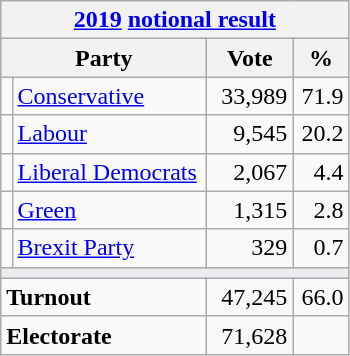<table class="wikitable">
<tr>
<th colspan="4"><a href='#'>2019</a> <a href='#'>notional result</a></th>
</tr>
<tr>
<th bgcolor="#DDDDFF" width="130px" colspan="2">Party</th>
<th bgcolor="#DDDDFF" width="50px">Vote</th>
<th bgcolor="#DDDDFF" width="30px">%</th>
</tr>
<tr>
<td></td>
<td><a href='#'>Conservative</a></td>
<td align=right>33,989</td>
<td align=right>71.9</td>
</tr>
<tr>
<td></td>
<td><a href='#'>Labour</a></td>
<td align=right>9,545</td>
<td align=right>20.2</td>
</tr>
<tr>
<td></td>
<td><a href='#'>Liberal Democrats</a></td>
<td align=right>2,067</td>
<td align=right>4.4</td>
</tr>
<tr>
<td></td>
<td><a href='#'>Green</a></td>
<td align=right>1,315</td>
<td align=right>2.8</td>
</tr>
<tr>
<td></td>
<td><a href='#'>Brexit Party</a></td>
<td align=right>329</td>
<td align=right>0.7</td>
</tr>
<tr>
<td colspan="4" bgcolor="#EAECF0"></td>
</tr>
<tr>
<td colspan="2"><strong>Turnout</strong></td>
<td align=right>47,245</td>
<td align=right>66.0</td>
</tr>
<tr>
<td colspan="2"><strong>Electorate</strong></td>
<td align=right>71,628</td>
</tr>
</table>
